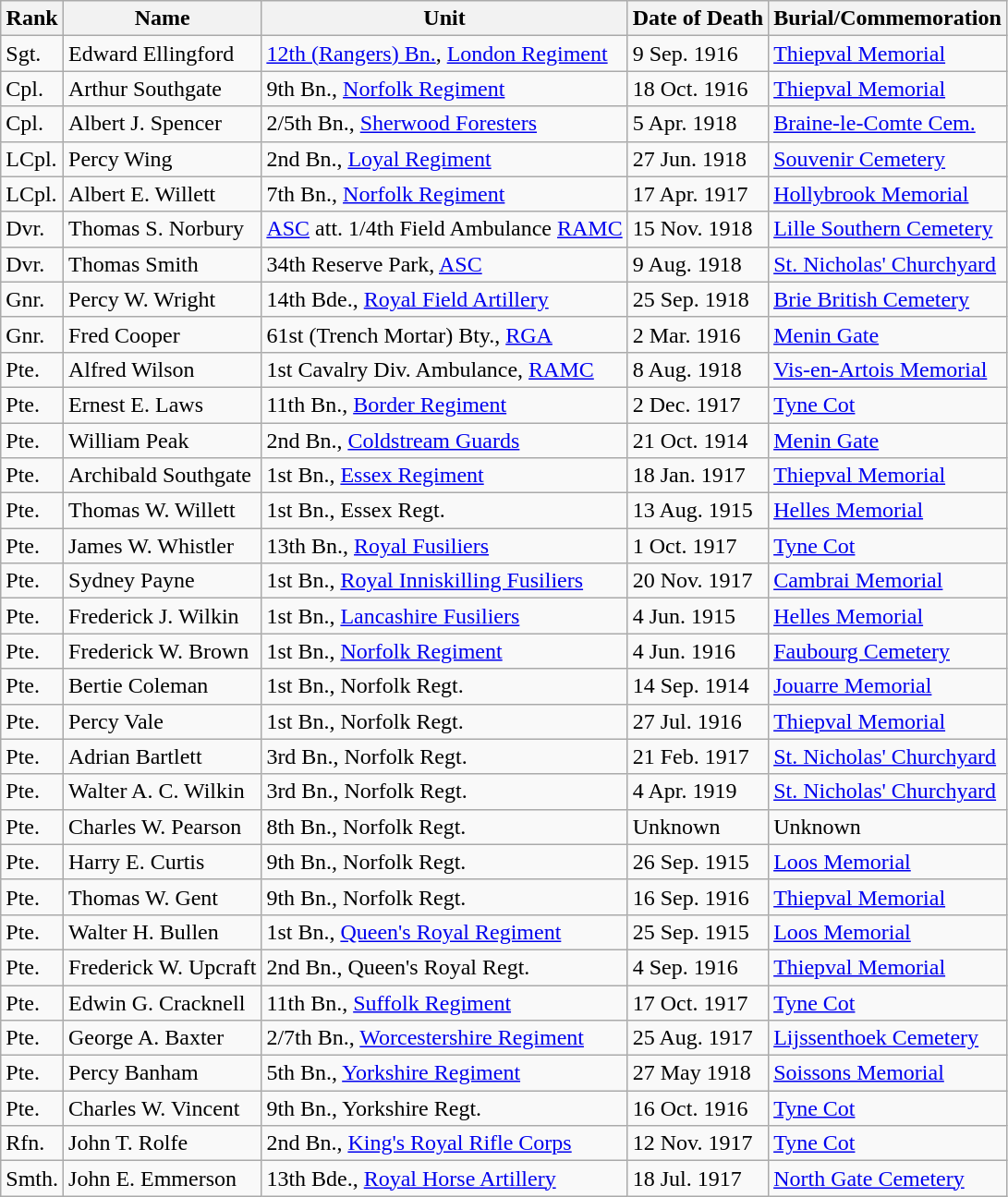<table class="wikitable">
<tr>
<th>Rank</th>
<th>Name</th>
<th>Unit</th>
<th>Date of Death</th>
<th>Burial/Commemoration</th>
</tr>
<tr>
<td>Sgt.</td>
<td>Edward Ellingford</td>
<td><a href='#'>12th (Rangers) Bn.</a>, <a href='#'>London Regiment</a></td>
<td>9 Sep. 1916</td>
<td><a href='#'>Thiepval Memorial</a></td>
</tr>
<tr>
<td>Cpl.</td>
<td>Arthur Southgate</td>
<td>9th Bn., <a href='#'>Norfolk Regiment</a></td>
<td>18 Oct. 1916</td>
<td><a href='#'>Thiepval Memorial</a></td>
</tr>
<tr>
<td>Cpl.</td>
<td>Albert J. Spencer</td>
<td>2/5th Bn., <a href='#'>Sherwood Foresters</a></td>
<td>5 Apr. 1918</td>
<td><a href='#'>Braine-le-Comte Cem.</a></td>
</tr>
<tr>
<td>LCpl.</td>
<td>Percy Wing</td>
<td>2nd Bn., <a href='#'>Loyal Regiment</a></td>
<td>27 Jun. 1918</td>
<td><a href='#'>Souvenir Cemetery</a></td>
</tr>
<tr>
<td>LCpl.</td>
<td>Albert E. Willett</td>
<td>7th Bn., <a href='#'>Norfolk Regiment</a></td>
<td>17 Apr. 1917</td>
<td><a href='#'>Hollybrook Memorial</a></td>
</tr>
<tr>
<td>Dvr.</td>
<td>Thomas S. Norbury</td>
<td><a href='#'>ASC</a> att. 1/4th Field Ambulance <a href='#'>RAMC</a></td>
<td>15 Nov. 1918</td>
<td><a href='#'>Lille Southern Cemetery</a></td>
</tr>
<tr>
<td>Dvr.</td>
<td>Thomas Smith</td>
<td>34th Reserve Park, <a href='#'>ASC</a></td>
<td>9 Aug. 1918</td>
<td><a href='#'>St. Nicholas' Churchyard</a></td>
</tr>
<tr>
<td>Gnr.</td>
<td>Percy W. Wright</td>
<td>14th Bde., <a href='#'>Royal Field Artillery</a></td>
<td>25 Sep. 1918</td>
<td><a href='#'>Brie British Cemetery</a></td>
</tr>
<tr>
<td>Gnr.</td>
<td>Fred Cooper</td>
<td>61st (Trench Mortar) Bty., <a href='#'>RGA</a></td>
<td>2 Mar. 1916</td>
<td><a href='#'>Menin Gate</a></td>
</tr>
<tr>
<td>Pte.</td>
<td>Alfred Wilson</td>
<td>1st Cavalry Div. Ambulance, <a href='#'>RAMC</a></td>
<td>8 Aug. 1918</td>
<td><a href='#'>Vis-en-Artois Memorial</a></td>
</tr>
<tr>
<td>Pte.</td>
<td>Ernest E. Laws</td>
<td>11th Bn., <a href='#'>Border Regiment</a></td>
<td>2 Dec. 1917</td>
<td><a href='#'>Tyne Cot</a></td>
</tr>
<tr>
<td>Pte.</td>
<td>William Peak</td>
<td>2nd Bn., <a href='#'>Coldstream Guards</a></td>
<td>21 Oct. 1914</td>
<td><a href='#'>Menin Gate</a></td>
</tr>
<tr>
<td>Pte.</td>
<td>Archibald Southgate</td>
<td>1st Bn., <a href='#'>Essex Regiment</a></td>
<td>18 Jan. 1917</td>
<td><a href='#'>Thiepval Memorial</a></td>
</tr>
<tr>
<td>Pte.</td>
<td>Thomas W. Willett</td>
<td>1st Bn., Essex Regt.</td>
<td>13 Aug. 1915</td>
<td><a href='#'>Helles Memorial</a></td>
</tr>
<tr>
<td>Pte.</td>
<td>James W. Whistler</td>
<td>13th Bn., <a href='#'>Royal Fusiliers</a></td>
<td>1 Oct. 1917</td>
<td><a href='#'>Tyne Cot</a></td>
</tr>
<tr>
<td>Pte.</td>
<td>Sydney Payne</td>
<td>1st Bn., <a href='#'>Royal Inniskilling Fusiliers</a></td>
<td>20 Nov. 1917</td>
<td><a href='#'>Cambrai Memorial</a></td>
</tr>
<tr>
<td>Pte.</td>
<td>Frederick J. Wilkin</td>
<td>1st Bn., <a href='#'>Lancashire Fusiliers</a></td>
<td>4 Jun. 1915</td>
<td><a href='#'>Helles Memorial</a></td>
</tr>
<tr>
<td>Pte.</td>
<td>Frederick W. Brown</td>
<td>1st Bn., <a href='#'>Norfolk Regiment</a></td>
<td>4 Jun. 1916</td>
<td><a href='#'>Faubourg Cemetery</a></td>
</tr>
<tr>
<td>Pte.</td>
<td>Bertie Coleman</td>
<td>1st Bn., Norfolk Regt.</td>
<td>14 Sep. 1914</td>
<td><a href='#'>Jouarre Memorial</a></td>
</tr>
<tr>
<td>Pte.</td>
<td>Percy Vale</td>
<td>1st Bn., Norfolk Regt.</td>
<td>27 Jul. 1916</td>
<td><a href='#'>Thiepval Memorial</a></td>
</tr>
<tr>
<td>Pte.</td>
<td>Adrian Bartlett</td>
<td>3rd Bn., Norfolk Regt.</td>
<td>21 Feb. 1917</td>
<td><a href='#'>St. Nicholas' Churchyard</a></td>
</tr>
<tr>
<td>Pte.</td>
<td>Walter A. C. Wilkin</td>
<td>3rd Bn., Norfolk Regt.</td>
<td>4 Apr. 1919</td>
<td><a href='#'>St. Nicholas' Churchyard</a></td>
</tr>
<tr>
<td>Pte.</td>
<td>Charles W. Pearson</td>
<td>8th Bn., Norfolk Regt.</td>
<td>Unknown</td>
<td>Unknown</td>
</tr>
<tr>
<td>Pte.</td>
<td>Harry E. Curtis</td>
<td>9th Bn., Norfolk Regt.</td>
<td>26 Sep. 1915</td>
<td><a href='#'>Loos Memorial</a></td>
</tr>
<tr>
<td>Pte.</td>
<td>Thomas W. Gent</td>
<td>9th Bn., Norfolk Regt.</td>
<td>16 Sep. 1916</td>
<td><a href='#'>Thiepval Memorial</a></td>
</tr>
<tr>
<td>Pte.</td>
<td>Walter H. Bullen</td>
<td>1st Bn., <a href='#'>Queen's Royal Regiment</a></td>
<td>25 Sep. 1915</td>
<td><a href='#'>Loos Memorial</a></td>
</tr>
<tr>
<td>Pte.</td>
<td>Frederick W. Upcraft</td>
<td>2nd Bn., Queen's Royal Regt.</td>
<td>4 Sep. 1916</td>
<td><a href='#'>Thiepval Memorial</a></td>
</tr>
<tr>
<td>Pte.</td>
<td>Edwin G. Cracknell</td>
<td>11th Bn., <a href='#'>Suffolk Regiment</a></td>
<td>17 Oct. 1917</td>
<td><a href='#'>Tyne Cot</a></td>
</tr>
<tr>
<td>Pte.</td>
<td>George A. Baxter</td>
<td>2/7th Bn., <a href='#'>Worcestershire Regiment</a></td>
<td>25 Aug. 1917</td>
<td><a href='#'>Lijssenthoek Cemetery</a></td>
</tr>
<tr>
<td>Pte.</td>
<td>Percy Banham</td>
<td>5th Bn., <a href='#'>Yorkshire Regiment</a></td>
<td>27 May 1918</td>
<td><a href='#'>Soissons Memorial</a></td>
</tr>
<tr>
<td>Pte.</td>
<td>Charles W. Vincent</td>
<td>9th Bn., Yorkshire Regt.</td>
<td>16 Oct. 1916</td>
<td><a href='#'>Tyne Cot</a></td>
</tr>
<tr>
<td>Rfn.</td>
<td>John T. Rolfe</td>
<td>2nd Bn., <a href='#'>King's Royal Rifle Corps</a></td>
<td>12 Nov. 1917</td>
<td><a href='#'>Tyne Cot</a></td>
</tr>
<tr>
<td>Smth.</td>
<td>John E. Emmerson</td>
<td>13th Bde., <a href='#'>Royal Horse Artillery</a></td>
<td>18 Jul. 1917</td>
<td><a href='#'>North Gate Cemetery</a></td>
</tr>
</table>
